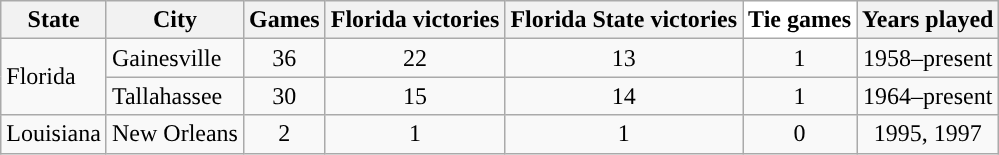<table class="wikitable sortable">
<tr>
<th>State</th>
<th>City</th>
<th>Games</th>
<th>Florida victories</th>
<th>Florida State victories</th>
<th style="text-align:center; background:white; color:black;">Tie games</th>
<th>Years played</th>
</tr>
<tr>
<td rowspan="2">Florida</td>
<td>Gainesville</td>
<td style="text-align:center;">36</td>
<td style="text-align:center;">22</td>
<td style="text-align:center;">13</td>
<td style="text-align:center;">1</td>
<td style="text-align:center;">1958–present</td>
</tr>
<tr>
<td>Tallahassee</td>
<td style="text-align:center;">30</td>
<td style="text-align:center;">15</td>
<td style="text-align:center;">14</td>
<td style="text-align:center;">1</td>
<td style="text-align:center;">1964–present</td>
</tr>
<tr>
<td>Louisiana</td>
<td>New Orleans</td>
<td style="text-align:center;">2</td>
<td style="text-align:center;">1</td>
<td style="text-align:center;">1</td>
<td style="text-align:center;">0</td>
<td style="text-align:center;">1995, 1997</td>
</tr>
</table>
